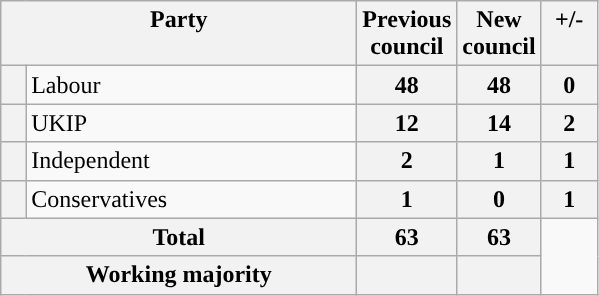<table class="wikitable">
<tr>
<th valign=top colspan="2" style="width: 230px">Party</th>
<th valign=top style="width: 30px">Previous council</th>
<th valign=top style="width: 30px">New council</th>
<th valign=top style="width: 30px">+/-</th>
</tr>
<tr>
<th style="background-color: "></th>
<td>Labour</td>
<th align=center>48</th>
<th align=center>48</th>
<th align=center>0</th>
</tr>
<tr>
<th style="background-color: "></th>
<td>UKIP</td>
<th align=center>12</th>
<th align=center>14</th>
<th align=center>2</th>
</tr>
<tr>
<th style="background-color: "></th>
<td>Independent</td>
<th align=center>2</th>
<th align=center>1</th>
<th align=center>1</th>
</tr>
<tr>
<th style="background-color: "></th>
<td>Conservatives</td>
<th align=center>1</th>
<th align=center>0</th>
<th align=center>1</th>
</tr>
<tr>
<th colspan=2>Total</th>
<th style="text-align: center">63</th>
<th style="text-align: center">63</th>
</tr>
<tr>
<th colspan=2>Working majority</th>
<th></th>
<th></th>
</tr>
</table>
